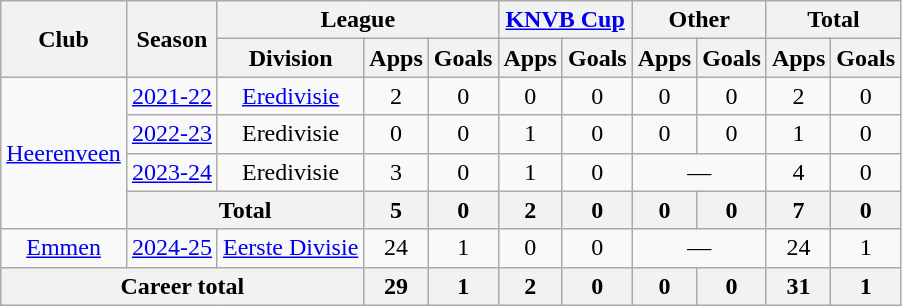<table class="wikitable" style="text-align: center">
<tr>
<th rowspan="2">Club</th>
<th rowspan="2">Season</th>
<th colspan="3">League</th>
<th colspan="2"><a href='#'>KNVB Cup</a></th>
<th colspan="2">Other</th>
<th colspan="2">Total</th>
</tr>
<tr>
<th>Division</th>
<th>Apps</th>
<th>Goals</th>
<th>Apps</th>
<th>Goals</th>
<th>Apps</th>
<th>Goals</th>
<th>Apps</th>
<th>Goals</th>
</tr>
<tr>
<td rowspan="4"><a href='#'>Heerenveen</a></td>
<td><a href='#'>2021-22</a></td>
<td><a href='#'>Eredivisie</a></td>
<td>2</td>
<td>0</td>
<td>0</td>
<td>0</td>
<td>0</td>
<td>0</td>
<td>2</td>
<td>0</td>
</tr>
<tr>
<td><a href='#'>2022-23</a></td>
<td>Eredivisie</td>
<td>0</td>
<td>0</td>
<td>1</td>
<td>0</td>
<td>0</td>
<td>0</td>
<td>1</td>
<td>0</td>
</tr>
<tr>
<td><a href='#'>2023-24</a></td>
<td>Eredivisie</td>
<td>3</td>
<td>0</td>
<td>1</td>
<td>0</td>
<td colspan="2">—</td>
<td>4</td>
<td>0</td>
</tr>
<tr>
<th colspan="2">Total</th>
<th>5</th>
<th>0</th>
<th>2</th>
<th>0</th>
<th>0</th>
<th>0</th>
<th>7</th>
<th>0</th>
</tr>
<tr>
<td><a href='#'>Emmen</a></td>
<td><a href='#'>2024-25</a></td>
<td><a href='#'>Eerste Divisie</a></td>
<td>24</td>
<td>1</td>
<td>0</td>
<td>0</td>
<td colspan="2">—</td>
<td>24</td>
<td>1</td>
</tr>
<tr>
<th colspan="3">Career total</th>
<th>29</th>
<th>1</th>
<th>2</th>
<th>0</th>
<th>0</th>
<th>0</th>
<th>31</th>
<th>1</th>
</tr>
</table>
